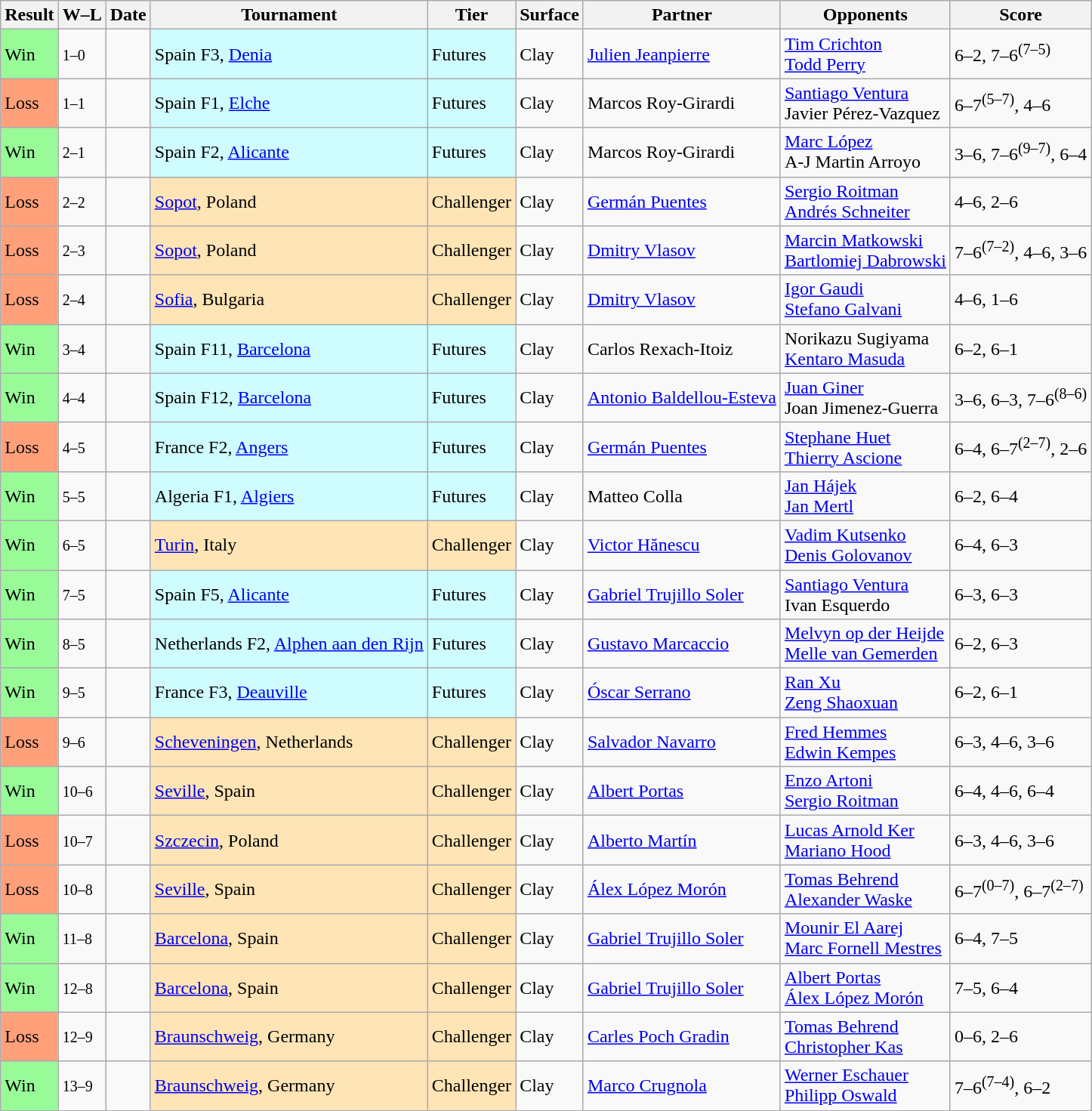<table class="sortable wikitable">
<tr>
<th>Result</th>
<th class="unsortable">W–L</th>
<th>Date</th>
<th>Tournament</th>
<th>Tier</th>
<th>Surface</th>
<th>Partner</th>
<th>Opponents</th>
<th class="unsortable">Score</th>
</tr>
<tr>
<td style="background:#98fb98;">Win</td>
<td><small>1–0</small></td>
<td></td>
<td style="background:#cffcff;">Spain F3, <a href='#'>Denia</a></td>
<td style="background:#cffcff;">Futures</td>
<td>Clay</td>
<td> <a href='#'>Julien Jeanpierre</a></td>
<td> <a href='#'>Tim Crichton</a> <br>  <a href='#'>Todd Perry</a></td>
<td>6–2, 7–6<sup>(7–5)</sup></td>
</tr>
<tr>
<td style="background:#ffa07a;">Loss</td>
<td><small>1–1</small></td>
<td></td>
<td style="background:#cffcff;">Spain F1, <a href='#'>Elche</a></td>
<td style="background:#cffcff;">Futures</td>
<td>Clay</td>
<td> Marcos Roy-Girardi</td>
<td> <a href='#'>Santiago Ventura</a> <br>  Javier Pérez-Vazquez</td>
<td>6–7<sup>(5–7)</sup>, 4–6</td>
</tr>
<tr>
<td style="background:#98fb98;">Win</td>
<td><small>2–1</small></td>
<td></td>
<td style="background:#cffcff;">Spain F2, <a href='#'>Alicante</a></td>
<td style="background:#cffcff;">Futures</td>
<td>Clay</td>
<td> Marcos Roy-Girardi</td>
<td> <a href='#'>Marc López</a> <br>  A-J Martin Arroyo</td>
<td>3–6, 7–6<sup>(9–7)</sup>, 6–4</td>
</tr>
<tr>
<td style="background:#ffa07a;">Loss</td>
<td><small>2–2</small></td>
<td></td>
<td style="background:moccasin;"><a href='#'>Sopot</a>, Poland</td>
<td style="background:moccasin;">Challenger</td>
<td>Clay</td>
<td> <a href='#'>Germán Puentes</a></td>
<td> <a href='#'>Sergio Roitman</a> <br>  <a href='#'>Andrés Schneiter</a></td>
<td>4–6, 2–6</td>
</tr>
<tr>
<td style="background:#ffa07a;">Loss</td>
<td><small>2–3</small></td>
<td></td>
<td style="background:moccasin;"><a href='#'>Sopot</a>, Poland</td>
<td style="background:moccasin;">Challenger</td>
<td>Clay</td>
<td> <a href='#'>Dmitry Vlasov</a></td>
<td> <a href='#'>Marcin Matkowski</a> <br>  <a href='#'>Bartlomiej Dabrowski</a></td>
<td>7–6<sup>(7–2)</sup>, 4–6, 3–6</td>
</tr>
<tr>
<td style="background:#ffa07a;">Loss</td>
<td><small>2–4</small></td>
<td></td>
<td style="background:moccasin;"><a href='#'>Sofia</a>, Bulgaria</td>
<td style="background:moccasin;">Challenger</td>
<td>Clay</td>
<td> <a href='#'>Dmitry Vlasov</a></td>
<td> <a href='#'>Igor Gaudi</a> <br>  <a href='#'>Stefano Galvani</a></td>
<td>4–6, 1–6</td>
</tr>
<tr>
<td style="background:#98fb98;">Win</td>
<td><small>3–4</small></td>
<td></td>
<td style="background:#cffcff;">Spain F11, <a href='#'>Barcelona</a></td>
<td style="background:#cffcff;">Futures</td>
<td>Clay</td>
<td> Carlos Rexach-Itoiz</td>
<td> Norikazu Sugiyama <br>  <a href='#'>Kentaro Masuda</a></td>
<td>6–2, 6–1</td>
</tr>
<tr>
<td style="background:#98fb98;">Win</td>
<td><small>4–4</small></td>
<td></td>
<td style="background:#cffcff;">Spain F12, <a href='#'>Barcelona</a></td>
<td style="background:#cffcff;">Futures</td>
<td>Clay</td>
<td> <a href='#'>Antonio Baldellou-Esteva</a></td>
<td> <a href='#'>Juan Giner</a> <br>  Joan Jimenez-Guerra</td>
<td>3–6, 6–3, 7–6<sup>(8–6)</sup></td>
</tr>
<tr>
<td style="background:#ffa07a;">Loss</td>
<td><small>4–5</small></td>
<td></td>
<td style="background:#cffcff;">France F2, <a href='#'>Angers</a></td>
<td style="background:#cffcff;">Futures</td>
<td>Clay</td>
<td> <a href='#'>Germán Puentes</a></td>
<td> <a href='#'>Stephane Huet</a> <br>  <a href='#'>Thierry Ascione</a></td>
<td>6–4, 6–7<sup>(2–7)</sup>, 2–6</td>
</tr>
<tr>
<td style="background:#98fb98;">Win</td>
<td><small>5–5</small></td>
<td></td>
<td style="background:#cffcff;">Algeria F1, <a href='#'>Algiers</a></td>
<td style="background:#cffcff;">Futures</td>
<td>Clay</td>
<td> Matteo Colla</td>
<td> <a href='#'>Jan Hájek</a> <br>  <a href='#'>Jan Mertl</a></td>
<td>6–2, 6–4</td>
</tr>
<tr>
<td style="background:#98fb98;">Win</td>
<td><small>6–5</small></td>
<td></td>
<td style="background:moccasin;"><a href='#'>Turin</a>, Italy</td>
<td style="background:moccasin;">Challenger</td>
<td>Clay</td>
<td> <a href='#'>Victor Hănescu</a></td>
<td> <a href='#'>Vadim Kutsenko</a> <br>  <a href='#'>Denis Golovanov</a></td>
<td>6–4, 6–3</td>
</tr>
<tr>
<td style="background:#98fb98;">Win</td>
<td><small>7–5</small></td>
<td></td>
<td style="background:#cffcff;">Spain F5, <a href='#'>Alicante</a></td>
<td style="background:#cffcff;">Futures</td>
<td>Clay</td>
<td> <a href='#'>Gabriel Trujillo Soler</a></td>
<td> <a href='#'>Santiago Ventura</a> <br>  Ivan Esquerdo</td>
<td>6–3, 6–3</td>
</tr>
<tr>
<td style="background:#98fb98;">Win</td>
<td><small>8–5</small></td>
<td></td>
<td style="background:#cffcff;">Netherlands F2, <a href='#'>Alphen aan den Rijn</a></td>
<td style="background:#cffcff;">Futures</td>
<td>Clay</td>
<td> <a href='#'>Gustavo Marcaccio</a></td>
<td> <a href='#'>Melvyn op der Heijde</a> <br>  <a href='#'>Melle van Gemerden</a></td>
<td>6–2, 6–3</td>
</tr>
<tr>
<td style="background:#98fb98;">Win</td>
<td><small>9–5</small></td>
<td></td>
<td style="background:#cffcff;">France F3, <a href='#'>Deauville</a></td>
<td style="background:#cffcff;">Futures</td>
<td>Clay</td>
<td> <a href='#'>Óscar Serrano</a></td>
<td> <a href='#'>Ran Xu</a> <br>  <a href='#'>Zeng Shaoxuan</a></td>
<td>6–2, 6–1</td>
</tr>
<tr>
<td style="background:#ffa07a;">Loss</td>
<td><small>9–6</small></td>
<td></td>
<td style="background:moccasin;"><a href='#'>Scheveningen</a>, Netherlands</td>
<td style="background:moccasin;">Challenger</td>
<td>Clay</td>
<td> <a href='#'>Salvador Navarro</a></td>
<td> <a href='#'>Fred Hemmes</a> <br>  <a href='#'>Edwin Kempes</a></td>
<td>6–3, 4–6, 3–6</td>
</tr>
<tr>
<td style="background:#98fb98;">Win</td>
<td><small>10–6</small></td>
<td></td>
<td style="background:moccasin;"><a href='#'>Seville</a>, Spain</td>
<td style="background:moccasin;">Challenger</td>
<td>Clay</td>
<td> <a href='#'>Albert Portas</a></td>
<td> <a href='#'>Enzo Artoni</a> <br>  <a href='#'>Sergio Roitman</a></td>
<td>6–4, 4–6, 6–4</td>
</tr>
<tr>
<td style="background:#ffa07a;">Loss</td>
<td><small>10–7</small></td>
<td></td>
<td style="background:moccasin;"><a href='#'>Szczecin</a>, Poland</td>
<td style="background:moccasin;">Challenger</td>
<td>Clay</td>
<td> <a href='#'>Alberto Martín</a></td>
<td> <a href='#'>Lucas Arnold Ker</a> <br>  <a href='#'>Mariano Hood</a></td>
<td>6–3, 4–6, 3–6</td>
</tr>
<tr>
<td style="background:#ffa07a;">Loss</td>
<td><small>10–8</small></td>
<td></td>
<td style="background:moccasin;"><a href='#'>Seville</a>, Spain</td>
<td style="background:moccasin;">Challenger</td>
<td>Clay</td>
<td> <a href='#'>Álex López Morón</a></td>
<td> <a href='#'>Tomas Behrend</a> <br>  <a href='#'>Alexander Waske</a></td>
<td>6–7<sup>(0–7)</sup>, 6–7<sup>(2–7)</sup></td>
</tr>
<tr>
<td style="background:#98fb98;">Win</td>
<td><small>11–8</small></td>
<td></td>
<td style="background:moccasin;"><a href='#'>Barcelona</a>, Spain</td>
<td style="background:moccasin;">Challenger</td>
<td>Clay</td>
<td> <a href='#'>Gabriel Trujillo Soler</a></td>
<td> <a href='#'>Mounir El Aarej</a> <br>  <a href='#'>Marc Fornell Mestres</a></td>
<td>6–4, 7–5</td>
</tr>
<tr>
<td style="background:#98fb98;">Win</td>
<td><small>12–8</small></td>
<td></td>
<td style="background:moccasin;"><a href='#'>Barcelona</a>, Spain</td>
<td style="background:moccasin;">Challenger</td>
<td>Clay</td>
<td> <a href='#'>Gabriel Trujillo Soler</a></td>
<td> <a href='#'>Albert Portas</a> <br>  <a href='#'>Álex López Morón</a></td>
<td>7–5, 6–4</td>
</tr>
<tr>
<td style="background:#ffa07a;">Loss</td>
<td><small>12–9</small></td>
<td></td>
<td style="background:moccasin;"><a href='#'>Braunschweig</a>, Germany</td>
<td style="background:moccasin;">Challenger</td>
<td>Clay</td>
<td> <a href='#'>Carles Poch Gradin</a></td>
<td> <a href='#'>Tomas Behrend</a> <br>  <a href='#'>Christopher Kas</a></td>
<td>0–6, 2–6</td>
</tr>
<tr>
<td style="background:#98fb98;">Win</td>
<td><small>13–9</small></td>
<td></td>
<td style="background:moccasin;"><a href='#'>Braunschweig</a>, Germany</td>
<td style="background:moccasin;">Challenger</td>
<td>Clay</td>
<td> <a href='#'>Marco Crugnola</a></td>
<td> <a href='#'>Werner Eschauer</a> <br>  <a href='#'>Philipp Oswald</a></td>
<td>7–6<sup>(7–4)</sup>, 6–2</td>
</tr>
</table>
